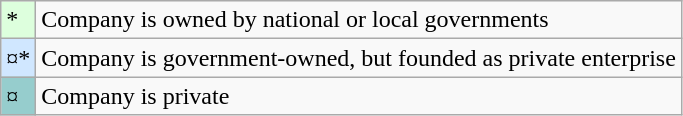<table class="wikitable">
<tr>
<td style="background-color:#DDFFDD">*</td>
<td>Company is owned by national or local governments</td>
</tr>
<tr>
<td style="background-color:#D0E7FF">¤*</td>
<td>Company is government-owned, but founded as private enterprise</td>
</tr>
<tr>
<td style="background-color: #96CDCD">¤</td>
<td>Company is private</td>
</tr>
</table>
